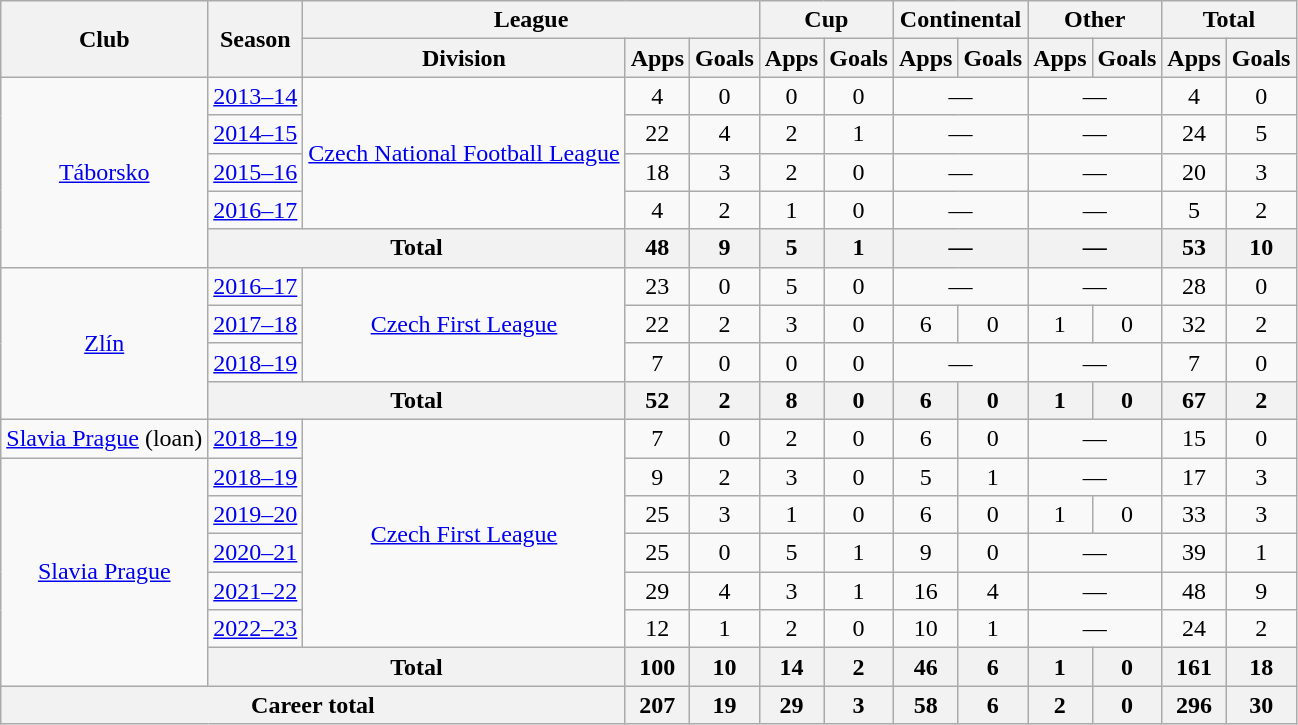<table class="wikitable" style="text-align:center">
<tr>
<th rowspan="2">Club</th>
<th rowspan="2">Season</th>
<th colspan="3">League</th>
<th colspan="2">Cup</th>
<th colspan="2">Continental</th>
<th colspan="2">Other</th>
<th colspan="2">Total</th>
</tr>
<tr>
<th>Division</th>
<th>Apps</th>
<th>Goals</th>
<th>Apps</th>
<th>Goals</th>
<th>Apps</th>
<th>Goals</th>
<th>Apps</th>
<th>Goals</th>
<th>Apps</th>
<th>Goals</th>
</tr>
<tr>
<td rowspan="5"><a href='#'>Táborsko</a></td>
<td><a href='#'>2013–14</a></td>
<td rowspan="4"><a href='#'>Czech National Football League</a></td>
<td>4</td>
<td>0</td>
<td>0</td>
<td>0</td>
<td colspan="2">—</td>
<td colspan="2">—</td>
<td>4</td>
<td>0</td>
</tr>
<tr>
<td><a href='#'>2014–15</a></td>
<td>22</td>
<td>4</td>
<td>2</td>
<td>1</td>
<td colspan="2">—</td>
<td colspan="2">—</td>
<td>24</td>
<td>5</td>
</tr>
<tr>
<td><a href='#'>2015–16</a></td>
<td>18</td>
<td>3</td>
<td>2</td>
<td>0</td>
<td colspan="2">—</td>
<td colspan="2">—</td>
<td>20</td>
<td>3</td>
</tr>
<tr>
<td><a href='#'>2016–17</a></td>
<td>4</td>
<td>2</td>
<td>1</td>
<td>0</td>
<td colspan="2">—</td>
<td colspan="2">—</td>
<td>5</td>
<td>2</td>
</tr>
<tr>
<th colspan="2">Total</th>
<th>48</th>
<th>9</th>
<th>5</th>
<th>1</th>
<th colspan="2">—</th>
<th colspan="2">—</th>
<th>53</th>
<th>10</th>
</tr>
<tr>
<td rowspan="4"><a href='#'>Zlín</a></td>
<td><a href='#'>2016–17</a></td>
<td rowspan="3"><a href='#'>Czech First League</a></td>
<td>23</td>
<td>0</td>
<td>5</td>
<td>0</td>
<td colspan="2">—</td>
<td colspan="2">—</td>
<td>28</td>
<td>0</td>
</tr>
<tr>
<td><a href='#'>2017–18</a></td>
<td>22</td>
<td>2</td>
<td>3</td>
<td>0</td>
<td>6</td>
<td>0</td>
<td>1</td>
<td>0</td>
<td>32</td>
<td>2</td>
</tr>
<tr>
<td><a href='#'>2018–19</a></td>
<td>7</td>
<td>0</td>
<td>0</td>
<td>0</td>
<td colspan="2">—</td>
<td colspan="2">—</td>
<td>7</td>
<td>0</td>
</tr>
<tr>
<th colspan="2">Total</th>
<th>52</th>
<th>2</th>
<th>8</th>
<th>0</th>
<th>6</th>
<th>0</th>
<th>1</th>
<th>0</th>
<th>67</th>
<th>2</th>
</tr>
<tr>
<td><a href='#'>Slavia Prague</a> (loan)</td>
<td><a href='#'>2018–19</a></td>
<td rowspan="6"><a href='#'>Czech First League</a></td>
<td>7</td>
<td>0</td>
<td>2</td>
<td>0</td>
<td>6</td>
<td>0</td>
<td colspan="2">—</td>
<td>15</td>
<td>0</td>
</tr>
<tr>
<td rowspan="6"><a href='#'>Slavia Prague</a></td>
<td><a href='#'>2018–19</a></td>
<td>9</td>
<td>2</td>
<td>3</td>
<td>0</td>
<td>5</td>
<td>1</td>
<td colspan="2">—</td>
<td>17</td>
<td>3</td>
</tr>
<tr>
<td><a href='#'>2019–20</a></td>
<td>25</td>
<td>3</td>
<td>1</td>
<td>0</td>
<td>6</td>
<td>0</td>
<td>1</td>
<td>0</td>
<td>33</td>
<td>3</td>
</tr>
<tr>
<td><a href='#'>2020–21</a></td>
<td>25</td>
<td>0</td>
<td>5</td>
<td>1</td>
<td>9</td>
<td>0</td>
<td colspan="2">—</td>
<td>39</td>
<td>1</td>
</tr>
<tr>
<td><a href='#'>2021–22</a></td>
<td>29</td>
<td>4</td>
<td>3</td>
<td>1</td>
<td>16</td>
<td>4</td>
<td colspan="2">—</td>
<td>48</td>
<td>9</td>
</tr>
<tr>
<td><a href='#'>2022–23</a></td>
<td>12</td>
<td>1</td>
<td>2</td>
<td>0</td>
<td>10</td>
<td>1</td>
<td colspan="2">—</td>
<td>24</td>
<td>2</td>
</tr>
<tr>
<th colspan="2">Total</th>
<th>100</th>
<th>10</th>
<th>14</th>
<th>2</th>
<th>46</th>
<th>6</th>
<th>1</th>
<th>0</th>
<th>161</th>
<th>18</th>
</tr>
<tr>
<th colspan="3">Career total</th>
<th>207</th>
<th>19</th>
<th>29</th>
<th>3</th>
<th>58</th>
<th>6</th>
<th>2</th>
<th>0</th>
<th>296</th>
<th>30</th>
</tr>
</table>
